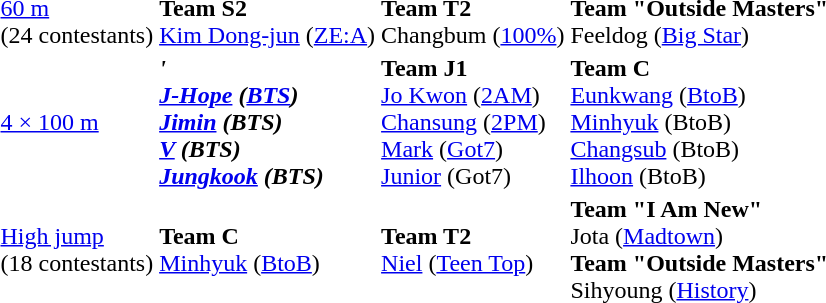<table>
<tr>
<td><a href='#'>60 m</a><br>(24 contestants)</td>
<td><strong>Team S2</strong><br><a href='#'>Kim Dong-jun</a> (<a href='#'>ZE:A</a>)</td>
<td><strong>Team T2</strong><br>Changbum (<a href='#'>100%</a>)</td>
<td><strong>Team "Outside Masters"</strong><br>Feeldog (<a href='#'>Big Star</a>)</td>
</tr>
<tr>
<td><a href='#'>4 × 100 m</a></td>
<td><strong><em>'<br><a href='#'>J-Hope</a> (<a href='#'>BTS</a>)<br><a href='#'>Jimin</a> (BTS)<br><a href='#'>V</a> (BTS)<br><a href='#'>Jungkook</a> (BTS)</em></strong></td>
<td><strong>Team J1</strong><br><a href='#'>Jo Kwon</a> (<a href='#'>2AM</a>)<br><a href='#'>Chansung</a> (<a href='#'>2PM</a>)<br><a href='#'>Mark</a> (<a href='#'>Got7</a>)<br><a href='#'>Junior</a> (Got7)</td>
<td><strong>Team C</strong><br><a href='#'>Eunkwang</a> (<a href='#'>BtoB</a>)<br><a href='#'>Minhyuk</a> (BtoB)<br> <a href='#'>Changsub</a> (BtoB)<br><a href='#'>Ilhoon</a> (BtoB)</td>
</tr>
<tr>
<td><a href='#'>High jump</a><br>(18 contestants)</td>
<td><strong>Team C</strong><br><a href='#'>Minhyuk</a> (<a href='#'>BtoB</a>)</td>
<td><strong>Team T2</strong><br><a href='#'>Niel</a> (<a href='#'>Teen Top</a>)</td>
<td><strong>Team "I Am New"</strong><br>Jota (<a href='#'>Madtown</a>)<br><strong>Team "Outside Masters"</strong><br>Sihyoung (<a href='#'>History</a>)</td>
</tr>
</table>
